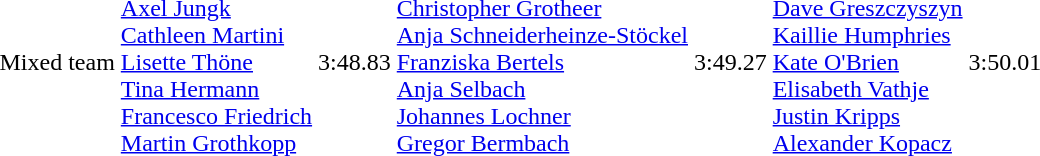<table>
<tr>
<td>Mixed team<br></td>
<td><br><a href='#'>Axel Jungk</a><br><a href='#'>Cathleen Martini</a><br><a href='#'>Lisette Thöne</a><br><a href='#'>Tina Hermann</a><br><a href='#'>Francesco Friedrich</a><br><a href='#'>Martin Grothkopp</a></td>
<td>3:48.83</td>
<td><br><a href='#'>Christopher Grotheer</a><br><a href='#'>Anja Schneiderheinze-Stöckel</a><br><a href='#'>Franziska Bertels</a><br><a href='#'>Anja Selbach</a><br><a href='#'>Johannes Lochner</a><br><a href='#'>Gregor Bermbach</a></td>
<td>3:49.27</td>
<td><br><a href='#'>Dave Greszczyszyn</a><br><a href='#'>Kaillie Humphries</a><br><a href='#'>Kate O'Brien</a><br><a href='#'>Elisabeth Vathje</a><br><a href='#'>Justin Kripps</a><br><a href='#'>Alexander Kopacz</a></td>
<td>3:50.01</td>
</tr>
</table>
